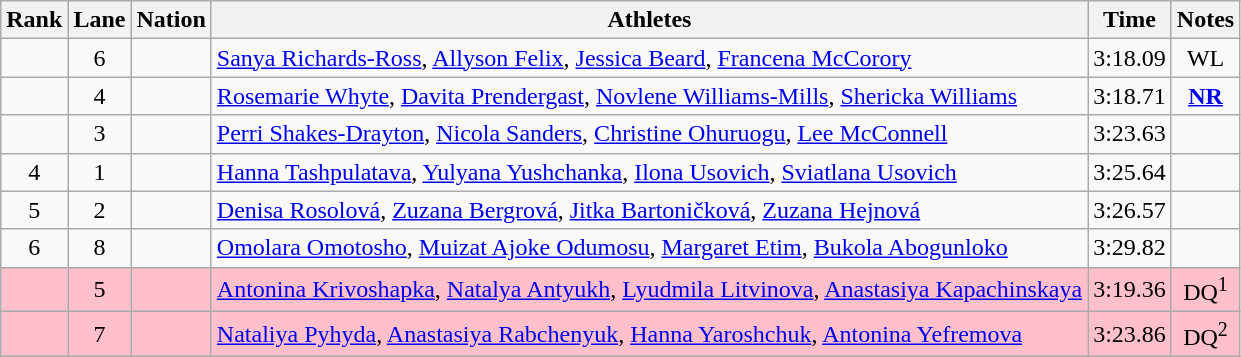<table class="wikitable sortable" style="text-align:center">
<tr>
<th>Rank</th>
<th>Lane</th>
<th>Nation</th>
<th>Athletes</th>
<th>Time</th>
<th>Notes</th>
</tr>
<tr>
<td></td>
<td>6</td>
<td align=left></td>
<td align=left><a href='#'>Sanya Richards-Ross</a>, <a href='#'>Allyson Felix</a>, <a href='#'>Jessica Beard</a>, <a href='#'>Francena McCorory</a></td>
<td>3:18.09</td>
<td>WL</td>
</tr>
<tr>
<td></td>
<td>4</td>
<td align=left></td>
<td align=left><a href='#'>Rosemarie Whyte</a>, <a href='#'>Davita Prendergast</a>, <a href='#'>Novlene Williams-Mills</a>, <a href='#'>Shericka Williams</a></td>
<td>3:18.71</td>
<td><strong><a href='#'>NR</a></strong></td>
</tr>
<tr>
<td></td>
<td>3</td>
<td align=left></td>
<td align=left><a href='#'>Perri Shakes-Drayton</a>, <a href='#'>Nicola Sanders</a>, <a href='#'>Christine Ohuruogu</a>, <a href='#'>Lee McConnell</a></td>
<td>3:23.63</td>
<td></td>
</tr>
<tr>
<td>4</td>
<td>1</td>
<td align=left></td>
<td align=left><a href='#'>Hanna Tashpulatava</a>, <a href='#'>Yulyana Yushchanka</a>, <a href='#'>Ilona Usovich</a>, <a href='#'>Sviatlana Usovich</a></td>
<td>3:25.64</td>
<td></td>
</tr>
<tr>
<td>5</td>
<td>2</td>
<td align=left></td>
<td align=left><a href='#'>Denisa Rosolová</a>, <a href='#'>Zuzana Bergrová</a>, <a href='#'>Jitka Bartoničková</a>, <a href='#'>Zuzana Hejnová</a></td>
<td>3:26.57</td>
<td></td>
</tr>
<tr>
<td>6</td>
<td>8</td>
<td align=left></td>
<td align=left><a href='#'>Omolara Omotosho</a>, <a href='#'>Muizat Ajoke Odumosu</a>, <a href='#'>Margaret Etim</a>, <a href='#'>Bukola Abogunloko</a></td>
<td>3:29.82</td>
<td></td>
</tr>
<tr style="background:pink;">
<td></td>
<td>5</td>
<td align=left></td>
<td align=left><a href='#'>Antonina Krivoshapka</a>, <a href='#'>Natalya Antyukh</a>, <a href='#'>Lyudmila Litvinova</a>, <a href='#'>Anastasiya Kapachinskaya</a></td>
<td>3:19.36</td>
<td>DQ<sup>1</sup></td>
</tr>
<tr style="background:pink;">
<td></td>
<td>7</td>
<td align=left></td>
<td align=left><a href='#'>Nataliya Pyhyda</a>, <a href='#'>Anastasiya Rabchenyuk</a>, <a href='#'>Hanna Yaroshchuk</a>, <a href='#'>Antonina Yefremova</a></td>
<td>3:23.86</td>
<td>DQ<sup>2</sup></td>
</tr>
</table>
